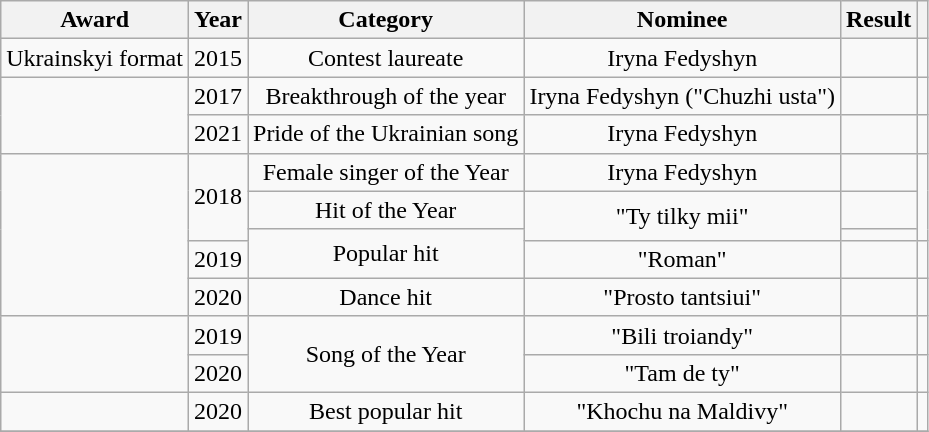<table class="wikitable" style=text-align:center;>
<tr>
<th>Award</th>
<th>Year</th>
<th>Category</th>
<th>Nominee</th>
<th>Result</th>
<th></th>
</tr>
<tr>
<td>Ukrainskyi format</td>
<td>2015</td>
<td>Contest laureate</td>
<td>Iryna Fedyshyn</td>
<td></td>
<td></td>
</tr>
<tr>
<td rowspan="2"></td>
<td>2017</td>
<td>Breakthrough of the year</td>
<td>Iryna Fedyshyn ("Chuzhi usta")</td>
<td></td>
<td></td>
</tr>
<tr>
<td>2021</td>
<td>Pride of the Ukrainian song</td>
<td>Iryna Fedyshyn</td>
<td></td>
<td></td>
</tr>
<tr>
<td rowspan="5"></td>
<td rowspan="3">2018</td>
<td>Female singer of the Year</td>
<td>Iryna Fedyshyn</td>
<td></td>
<td rowspan="3"></td>
</tr>
<tr>
<td>Hit of the Year</td>
<td rowspan="2">"Ty tilky mii"</td>
<td></td>
</tr>
<tr>
<td rowspan="2">Popular hit</td>
<td></td>
</tr>
<tr>
<td>2019</td>
<td>"Roman"</td>
<td></td>
<td></td>
</tr>
<tr>
<td>2020</td>
<td>Dance hit</td>
<td>"Prosto tantsiui"</td>
<td></td>
<td style=text-align:center;></td>
</tr>
<tr>
<td rowspan="2"></td>
<td>2019</td>
<td rowspan="2">Song of the Year</td>
<td>"Bili troiandy"</td>
<td></td>
<td></td>
</tr>
<tr>
<td>2020</td>
<td>"Tam de ty"</td>
<td></td>
<td></td>
</tr>
<tr>
<td></td>
<td>2020</td>
<td>Best popular hit</td>
<td>"Khochu na Maldivy"</td>
<td></td>
<td style=text-align:center;></td>
</tr>
<tr>
</tr>
</table>
